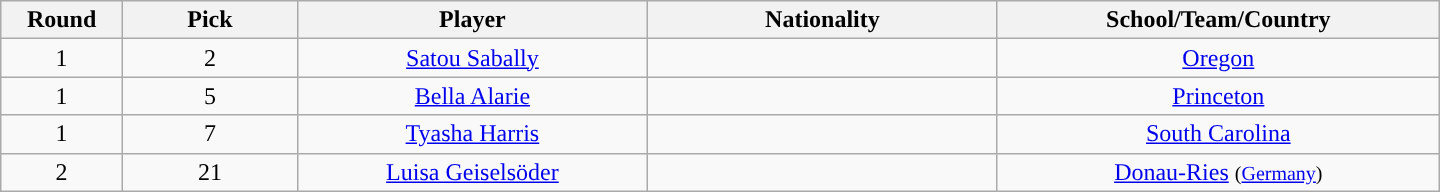<table class="wikitable" style="text-align:center; width:60em">
<tr>
<th width="2%">Round</th>
<th width="5%">Pick</th>
<th width="10%">Player</th>
<th width="10%">Nationality</th>
<th width="10%">School/Team/Country</th>
</tr>
<tr>
<td>1</td>
<td>2</td>
<td><a href='#'>Satou Sabally</a></td>
<td></td>
<td><a href='#'>Oregon</a></td>
</tr>
<tr>
<td>1</td>
<td>5</td>
<td><a href='#'>Bella Alarie</a></td>
<td></td>
<td><a href='#'>Princeton</a></td>
</tr>
<tr>
<td>1</td>
<td>7</td>
<td><a href='#'>Tyasha Harris</a></td>
<td></td>
<td><a href='#'>South Carolina</a></td>
</tr>
<tr>
<td>2</td>
<td>21</td>
<td><a href='#'>Luisa Geiselsöder</a></td>
<td></td>
<td><a href='#'>Donau-Ries</a> <small>(<a href='#'>Germany</a>)</small></td>
</tr>
</table>
